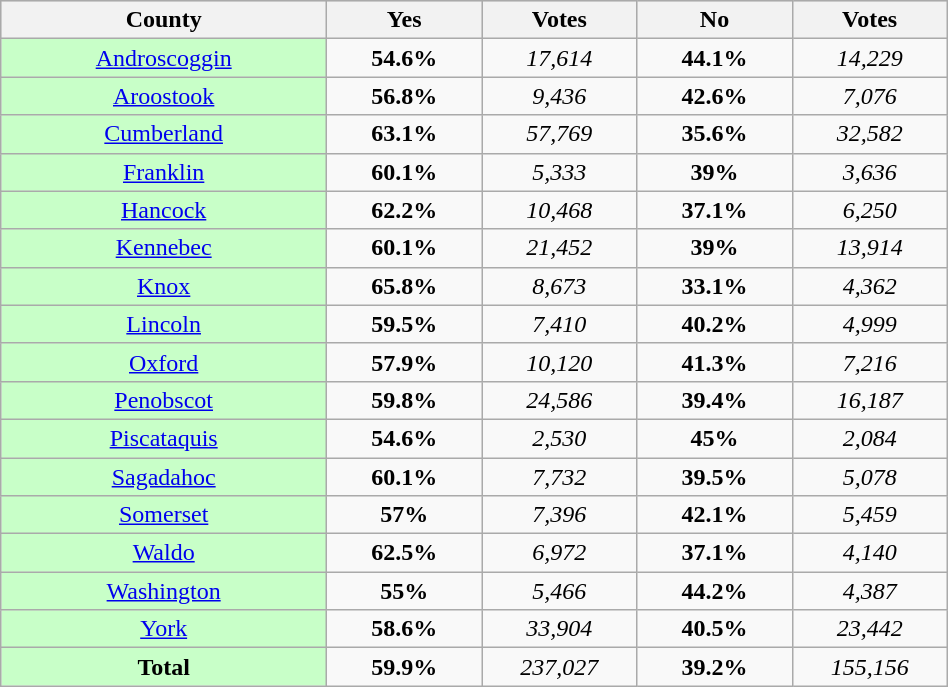<table style="width:50%;" class="wikitable sortable">
<tr style="background:lightgrey;">
<th style="width:21%;">County</th>
<th style="width:10%;">Yes</th>
<th style="width:10%;">Votes</th>
<th style="width:10%;">No</th>
<th style="width:10%;">Votes</th>
</tr>
<tr>
<td style="text-align:center; background:#c8ffc8;"><a href='#'>Androscoggin</a></td>
<td style="text-align:center;"><strong>54.6%</strong></td>
<td style="text-align:center;"><em>17,614</em></td>
<td style="text-align:center;"><strong>44.1%</strong></td>
<td style="text-align:center;"><em>14,229</em></td>
</tr>
<tr>
<td style="text-align:center; background:#c8ffc8;"><a href='#'>Aroostook</a></td>
<td style="text-align:center;"><strong>56.8%</strong></td>
<td style="text-align:center;"><em>9,436</em></td>
<td style="text-align:center;"><strong>42.6%</strong></td>
<td style="text-align:center;"><em>7,076</em></td>
</tr>
<tr>
<td style="text-align:center; background:#c8ffc8;"><a href='#'>Cumberland</a></td>
<td style="text-align:center;"><strong>63.1%</strong></td>
<td style="text-align:center;"><em>57,769</em></td>
<td style="text-align:center;"><strong>35.6%</strong></td>
<td style="text-align:center;"><em>32,582</em></td>
</tr>
<tr>
<td style="text-align:center; background:#c8ffc8;"><a href='#'>Franklin</a></td>
<td style="text-align:center;"><strong>60.1%</strong></td>
<td style="text-align:center;"><em>5,333</em></td>
<td style="text-align:center;"><strong>39%</strong></td>
<td style="text-align:center;"><em>3,636</em></td>
</tr>
<tr>
<td style="text-align:center; background:#c8ffc8;"><a href='#'>Hancock</a></td>
<td style="text-align:center;"><strong>62.2%</strong></td>
<td style="text-align:center;"><em>10,468</em></td>
<td style="text-align:center;"><strong>37.1%</strong></td>
<td style="text-align:center;"><em>6,250</em></td>
</tr>
<tr>
<td style="text-align:center; background:#c8ffc8;"><a href='#'>Kennebec</a></td>
<td style="text-align:center;"><strong>60.1%</strong></td>
<td style="text-align:center;"><em>21,452</em></td>
<td style="text-align:center;"><strong>39%</strong></td>
<td style="text-align:center;"><em>13,914</em></td>
</tr>
<tr>
<td style="text-align:center; background:#c8ffc8;"><a href='#'>Knox</a></td>
<td style="text-align:center;"><strong>65.8%</strong></td>
<td style="text-align:center;"><em>8,673</em></td>
<td style="text-align:center;"><strong>33.1%</strong></td>
<td style="text-align:center;"><em>4,362</em></td>
</tr>
<tr>
<td style="text-align:center; background:#c8ffc8;"><a href='#'>Lincoln</a></td>
<td style="text-align:center;"><strong>59.5%</strong></td>
<td style="text-align:center;"><em>7,410</em></td>
<td style="text-align:center;"><strong>40.2%</strong></td>
<td style="text-align:center;"><em>4,999</em></td>
</tr>
<tr>
<td style="text-align:center; background:#c8ffc8;"><a href='#'>Oxford</a></td>
<td style="text-align:center;"><strong>57.9%</strong></td>
<td style="text-align:center;"><em>10,120</em></td>
<td style="text-align:center;"><strong>41.3%</strong></td>
<td style="text-align:center;"><em>7,216</em></td>
</tr>
<tr>
<td style="text-align:center; background:#c8ffc8;"><a href='#'>Penobscot</a></td>
<td style="text-align:center;"><strong>59.8%</strong></td>
<td style="text-align:center;"><em>24,586</em></td>
<td style="text-align:center;"><strong>39.4%</strong></td>
<td style="text-align:center;"><em>16,187</em></td>
</tr>
<tr>
<td style="text-align:center; background:#c8ffc8;"><a href='#'>Piscataquis</a></td>
<td style="text-align:center;"><strong>54.6%</strong></td>
<td style="text-align:center;"><em>2,530</em></td>
<td style="text-align:center;"><strong>45%</strong></td>
<td style="text-align:center;"><em>2,084</em></td>
</tr>
<tr>
<td style="text-align:center; background:#c8ffc8;"><a href='#'>Sagadahoc</a></td>
<td style="text-align:center;"><strong>60.1%</strong></td>
<td style="text-align:center;"><em>7,732</em></td>
<td style="text-align:center;"><strong>39.5%</strong></td>
<td style="text-align:center;"><em>5,078</em></td>
</tr>
<tr>
<td style="text-align:center; background:#c8ffc8;"><a href='#'>Somerset</a></td>
<td style="text-align:center;"><strong>57%</strong></td>
<td style="text-align:center;"><em>7,396</em></td>
<td style="text-align:center;"><strong>42.1%</strong></td>
<td style="text-align:center;"><em>5,459</em></td>
</tr>
<tr>
<td style="text-align:center; background:#c8ffc8;"><a href='#'>Waldo</a></td>
<td style="text-align:center;"><strong>62.5%</strong></td>
<td style="text-align:center;"><em>6,972</em></td>
<td style="text-align:center;"><strong>37.1%</strong></td>
<td style="text-align:center;"><em>4,140</em></td>
</tr>
<tr>
<td style="text-align:center; background:#c8ffc8;"><a href='#'>Washington</a></td>
<td style="text-align:center;"><strong>55%</strong></td>
<td style="text-align:center;"><em>5,466</em></td>
<td style="text-align:center;"><strong>44.2%</strong></td>
<td style="text-align:center;"><em>4,387</em></td>
</tr>
<tr>
<td style="text-align:center; background:#c8ffc8;"><a href='#'>York</a></td>
<td style="text-align:center;"><strong>58.6%</strong></td>
<td style="text-align:center;"><em>33,904</em></td>
<td style="text-align:center;"><strong>40.5%</strong></td>
<td style="text-align:center;"><em>23,442</em></td>
</tr>
<tr style="text-align:center;">
<td style="background:#c8ffc8;"><strong>Total</strong></td>
<td><strong>59.9%</strong></td>
<td><em>237,027</em></td>
<td><strong>39.2%</strong></td>
<td><em>155,156</em></td>
</tr>
</table>
